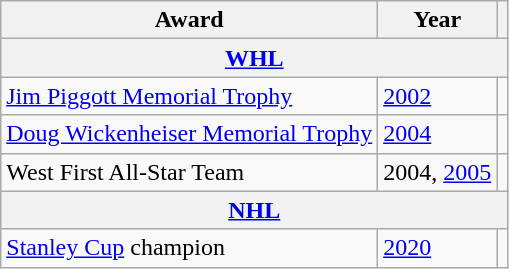<table class="wikitable">
<tr>
<th>Award</th>
<th>Year</th>
<th></th>
</tr>
<tr>
<th colspan="3"><a href='#'>WHL</a></th>
</tr>
<tr>
<td><a href='#'>Jim Piggott Memorial Trophy</a></td>
<td><a href='#'>2002</a></td>
<td></td>
</tr>
<tr>
<td><a href='#'>Doug Wickenheiser Memorial Trophy</a></td>
<td><a href='#'>2004</a></td>
<td></td>
</tr>
<tr>
<td>West First All-Star Team</td>
<td>2004, <a href='#'>2005</a></td>
<td></td>
</tr>
<tr>
<th colspan="3"><a href='#'>NHL</a></th>
</tr>
<tr>
<td><a href='#'>Stanley Cup</a> champion</td>
<td><a href='#'>2020</a></td>
<td></td>
</tr>
</table>
